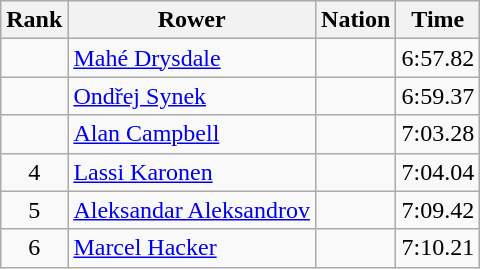<table class="wikitable sortable" style="text-align:center">
<tr>
<th>Rank</th>
<th>Rower</th>
<th>Nation</th>
<th>Time</th>
</tr>
<tr>
<td></td>
<td align=left><a href='#'>Mahé Drysdale</a></td>
<td align=left></td>
<td>6:57.82</td>
</tr>
<tr>
<td></td>
<td align=left><a href='#'>Ondřej Synek</a></td>
<td align=left></td>
<td>6:59.37</td>
</tr>
<tr>
<td></td>
<td align=left><a href='#'>Alan Campbell</a></td>
<td align=left></td>
<td>7:03.28</td>
</tr>
<tr>
<td>4</td>
<td align=left><a href='#'>Lassi Karonen</a></td>
<td align=left></td>
<td>7:04.04</td>
</tr>
<tr>
<td>5</td>
<td align=left><a href='#'>Aleksandar Aleksandrov</a></td>
<td align=left></td>
<td>7:09.42</td>
</tr>
<tr>
<td>6</td>
<td align=left><a href='#'>Marcel Hacker</a></td>
<td align=left></td>
<td>7:10.21</td>
</tr>
</table>
